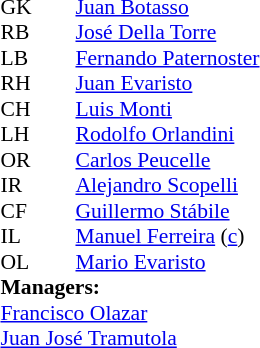<table style="font-size:90%; margin:0.2em auto;" cellspacing="0" cellpadding="0">
<tr>
<th width="25"></th>
<th width="25"></th>
</tr>
<tr>
<td>GK</td>
<td></td>
<td><a href='#'>Juan Botasso</a></td>
</tr>
<tr>
<td>RB</td>
<td></td>
<td><a href='#'>José Della Torre</a></td>
</tr>
<tr>
<td>LB</td>
<td></td>
<td><a href='#'>Fernando Paternoster</a></td>
</tr>
<tr>
<td>RH</td>
<td></td>
<td><a href='#'>Juan Evaristo</a></td>
</tr>
<tr>
<td>CH</td>
<td></td>
<td><a href='#'>Luis Monti</a></td>
</tr>
<tr>
<td>LH</td>
<td></td>
<td><a href='#'>Rodolfo Orlandini</a></td>
</tr>
<tr>
<td>OR</td>
<td></td>
<td><a href='#'>Carlos Peucelle</a></td>
</tr>
<tr>
<td>IR</td>
<td></td>
<td><a href='#'>Alejandro Scopelli</a></td>
</tr>
<tr>
<td>CF</td>
<td></td>
<td><a href='#'>Guillermo Stábile</a></td>
</tr>
<tr>
<td>IL</td>
<td></td>
<td><a href='#'>Manuel Ferreira</a> (<a href='#'>c</a>)</td>
</tr>
<tr>
<td>OL</td>
<td></td>
<td><a href='#'>Mario Evaristo</a></td>
</tr>
<tr>
<td colspan=3><strong>Managers:</strong></td>
</tr>
<tr>
<td colspan=4><a href='#'>Francisco Olazar</a><br><a href='#'>Juan José Tramutola</a></td>
</tr>
</table>
